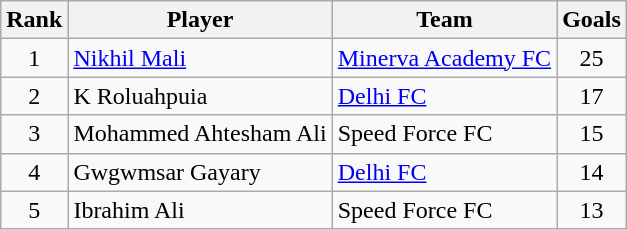<table class="wikitable sortable" style="text-align:center">
<tr>
<th>Rank</th>
<th>Player</th>
<th>Team</th>
<th>Goals</th>
</tr>
<tr>
<td>1</td>
<td align="left"> <a href='#'>Nikhil Mali</a></td>
<td align="left"><a href='#'>Minerva Academy FC</a></td>
<td>25</td>
</tr>
<tr>
<td>2</td>
<td align="left"> K Roluahpuia</td>
<td align="left"><a href='#'>Delhi FC</a></td>
<td>17</td>
</tr>
<tr>
<td>3</td>
<td align="left"> Mohammed Ahtesham Ali</td>
<td align="left">Speed Force FC</td>
<td>15</td>
</tr>
<tr>
<td>4</td>
<td align="left"> Gwgwmsar Gayary</td>
<td align="left"><a href='#'>Delhi FC</a></td>
<td>14</td>
</tr>
<tr>
<td>5</td>
<td align="left"> Ibrahim Ali</td>
<td align="left">Speed Force FC</td>
<td>13</td>
</tr>
</table>
